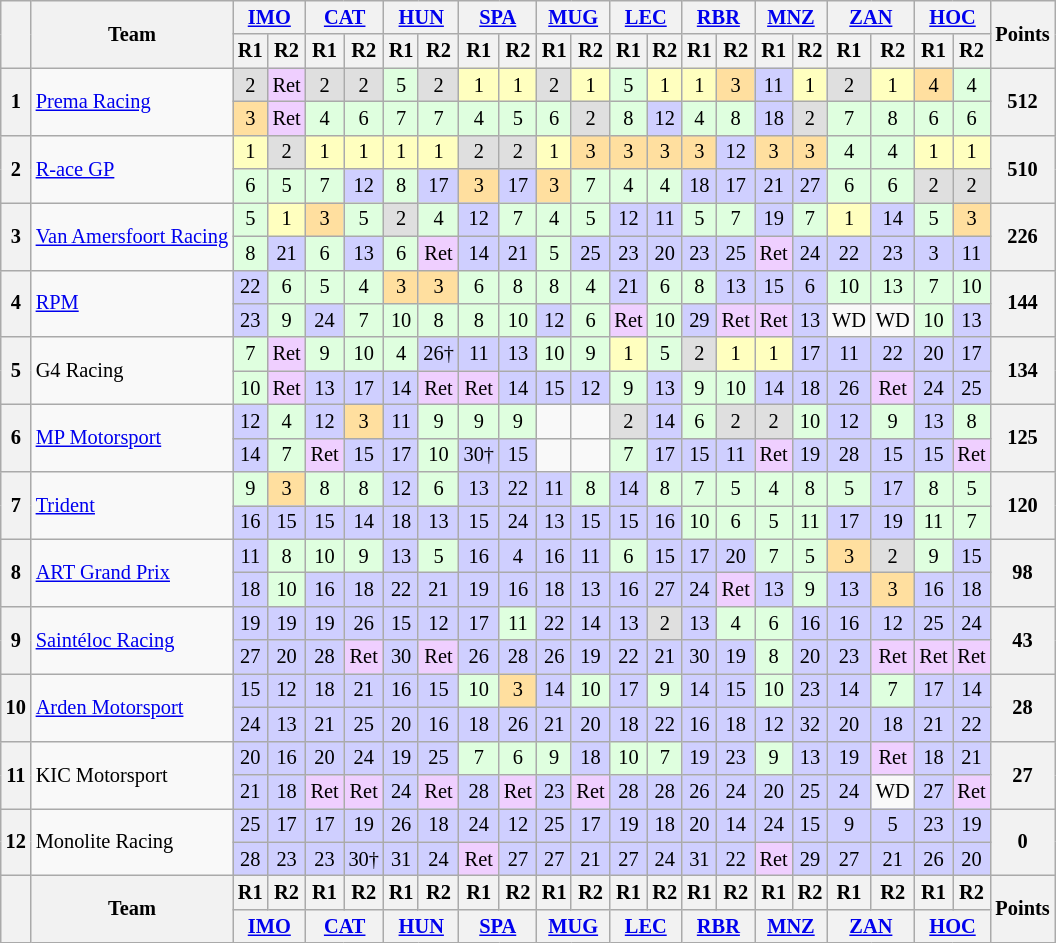<table class="wikitable" style="font-size:85%; text-align:center">
<tr>
<th rowspan="2" valign="middle"></th>
<th rowspan="2" valign="middle">Team</th>
<th colspan="2"><a href='#'>IMO</a><br></th>
<th colspan="2"><a href='#'>CAT</a><br></th>
<th colspan="2"><a href='#'>HUN</a><br></th>
<th colspan="2"><a href='#'>SPA</a><br></th>
<th colspan="2"><a href='#'>MUG</a><br></th>
<th colspan="2"><a href='#'>LEC</a><br></th>
<th colspan="2"><a href='#'>RBR</a><br></th>
<th colspan="2"><a href='#'>MNZ</a><br></th>
<th colspan="2"><a href='#'>ZAN</a><br></th>
<th colspan="2"><a href='#'>HOC</a><br></th>
<th rowspan="2" valign="middle">Points</th>
</tr>
<tr>
<th>R1</th>
<th>R2</th>
<th>R1</th>
<th>R2</th>
<th>R1</th>
<th>R2</th>
<th>R1</th>
<th>R2</th>
<th>R1</th>
<th>R2</th>
<th>R1</th>
<th>R2</th>
<th>R1</th>
<th>R2</th>
<th>R1</th>
<th>R2</th>
<th>R1</th>
<th>R2</th>
<th>R1</th>
<th>R2</th>
</tr>
<tr>
<th rowspan="2">1</th>
<td rowspan="2" align="left"> <a href='#'>Prema Racing</a></td>
<td style="background:#DFDFDF">2</td>
<td style="background:#EFCFFF">Ret</td>
<td style="background:#DFDFDF">2</td>
<td style="background:#DFDFDF">2</td>
<td style="background:#DFFFDF">5</td>
<td style="background:#DFDFDF">2</td>
<td style="background:#FFFFBF">1</td>
<td style="background:#FFFFBF">1</td>
<td style="background:#DFDFDF">2</td>
<td style="background:#FFFFBF">1</td>
<td style="background:#DFFFDF">5</td>
<td style="background:#FFFFBF">1</td>
<td style="background:#FFFFBF">1</td>
<td style="background:#FFDF9F">3</td>
<td style="background:#CFCFFF">11</td>
<td style="background:#FFFFBF">1</td>
<td style="background:#DFDFDF">2</td>
<td style="background:#FFFFBF">1</td>
<td style="background:#FFDF9F">4</td>
<td style="background:#DFFFDF">4</td>
<th rowspan="2">512</th>
</tr>
<tr>
<td style="background:#FFDF9F">3</td>
<td style="background:#EFCFFF">Ret</td>
<td style="background:#DFFFDF">4</td>
<td style="background:#DFFFDF">6</td>
<td style="background:#DFFFDF">7</td>
<td style="background:#DFFFDF">7</td>
<td style="background:#DFFFDF">4</td>
<td style="background:#DFFFDF">5</td>
<td style="background:#DFFFDF">6</td>
<td style="background:#DFDFDF">2</td>
<td style="background:#DFFFDF">8</td>
<td style="background:#CFCFFF">12</td>
<td style="background:#DFFFDF">4</td>
<td style="background:#DFFFDF">8</td>
<td style="background:#CFCFFF">18</td>
<td style="background:#DFDFDF">2</td>
<td style="background:#DFFFDF">7</td>
<td style="background:#DFFFDF">8</td>
<td style="background:#DFFFDF">6</td>
<td style="background:#DFFFDF">6</td>
</tr>
<tr>
<th rowspan="2">2</th>
<td rowspan="2" align="left"> <a href='#'>R-ace GP</a></td>
<td style="background:#FFFFBF">1</td>
<td style="background:#DFDFDF">2</td>
<td style="background:#FFFFBF">1</td>
<td style="background:#FFFFBF">1</td>
<td style="background:#FFFFBF">1</td>
<td style="background:#FFFFBF">1</td>
<td style="background:#DFDFDF">2</td>
<td style="background:#DFDFDF">2</td>
<td style="background:#FFFFBF">1</td>
<td style="background:#FFDF9F">3</td>
<td style="background:#FFDF9F">3</td>
<td style="background:#FFDF9F">3</td>
<td style="background:#FFDF9F">3</td>
<td style="background:#CFCFFF">12</td>
<td style="background:#FFDF9F">3</td>
<td style="background:#FFDF9F">3</td>
<td style="background:#DFFFDF">4</td>
<td style="background:#DFFFDF">4</td>
<td style="background:#FFFFBF">1</td>
<td style="background:#FFFFBF">1</td>
<th rowspan="2">510</th>
</tr>
<tr>
<td style="background:#DFFFDF">6</td>
<td style="background:#DFFFDF">5</td>
<td style="background:#DFFFDF">7</td>
<td style="background:#CFCFFF">12</td>
<td style="background:#DFFFDF">8</td>
<td style="background:#CFCFFF">17</td>
<td style="background:#FFDF9F">3</td>
<td style="background:#CFCFFF">17</td>
<td style="background:#FFDF9F">3</td>
<td style="background:#DFFFDF">7</td>
<td style="background:#DFFFDF">4</td>
<td style="background:#DFFFDF">4</td>
<td style="background:#CFCFFF">18</td>
<td style="background:#CFCFFF">17</td>
<td style="background:#CFCFFF">21</td>
<td style="background:#CFCFFF">27</td>
<td style="background:#DFFFDF">6</td>
<td style="background:#DFFFDF">6</td>
<td style="background:#DFDFDF">2</td>
<td style="background:#DFDFDF">2</td>
</tr>
<tr>
<th rowspan="2">3</th>
<td rowspan="2" align="left"> <a href='#'>Van Amersfoort Racing</a></td>
<td style="background:#DFFFDF">5</td>
<td style="background:#FFFFBF">1</td>
<td style="background:#FFDF9F">3</td>
<td style="background:#DFFFDF">5</td>
<td style="background:#DFDFDF">2</td>
<td style="background:#DFFFDF">4</td>
<td style="background:#CFCFFF">12</td>
<td style="background:#DFFFDF">7</td>
<td style="background:#DFFFDF">4</td>
<td style="background:#DFFFDF">5</td>
<td style="background:#CFCFFF">12</td>
<td style="background:#CFCFFF">11</td>
<td style="background:#DFFFDF">5</td>
<td style="background:#DFFFDF">7</td>
<td style="background:#CFCFFF">19</td>
<td style="background:#DFFFDF">7</td>
<td style="background:#FFFFBF">1</td>
<td style="background:#CFCFFF">14</td>
<td style="background:#DFFFDF">5</td>
<td style="background:#FFDF9F">3</td>
<th rowspan="2">226</th>
</tr>
<tr>
<td style="background:#DFFFDF">8</td>
<td style="background:#CFCFFF">21</td>
<td style="background:#DFFFDF">6</td>
<td style="background:#CFCFFF">13</td>
<td style="background:#DFFFDF">6</td>
<td style="background:#EFCFFF">Ret</td>
<td style="background:#CFCFFF">14</td>
<td style="background:#CFCFFF">21</td>
<td style="background:#DFFFDF">5</td>
<td style="background:#CFCFFF">25</td>
<td style="background:#CFCFFF">23</td>
<td style="background:#CFCFFF">20</td>
<td style="background:#CFCFFF">23</td>
<td style="background:#CFCFFF">25</td>
<td style="background:#EFCFFF">Ret</td>
<td style="background:#CFCFFF">24</td>
<td style="background:#CFCFFF">22</td>
<td style="background:#CFCFFF">23</td>
<td style="background:#CFCFFF">3</td>
<td style="background:#CFCFFF">11</td>
</tr>
<tr>
<th rowspan="2">4</th>
<td rowspan="2" align="left"> <a href='#'>RPM</a></td>
<td style="background:#CFCFFF">22</td>
<td style="background:#DFFFDF">6</td>
<td style="background:#DFFFDF">5</td>
<td style="background:#DFFFDF">4</td>
<td style="background:#FFDF9F">3</td>
<td style="background:#FFDF9F">3</td>
<td style="background:#DFFFDF">6</td>
<td style="background:#DFFFDF">8</td>
<td style="background:#DFFFDF">8</td>
<td style="background:#DFFFDF">4</td>
<td style="background:#CFCFFF">21</td>
<td style="background:#DFFFDF">6</td>
<td style="background:#DFFFDF">8</td>
<td style="background:#CFCFFF">13</td>
<td style="background:#CFCFFF">15</td>
<td style="background:#CFCFFF">6</td>
<td style="background:#DFFFDF">10</td>
<td style="background:#DFFFDF">13</td>
<td style="background:#DFFFDF">7</td>
<td style="background:#DFFFDF">10</td>
<th rowspan="2">144</th>
</tr>
<tr>
<td style="background:#CFCFFF">23</td>
<td style="background:#DFFFDF">9</td>
<td style="background:#CFCFFF">24</td>
<td style="background:#DFFFDF">7</td>
<td style="background:#DFFFDF">10</td>
<td style="background:#DFFFDF">8</td>
<td style="background:#DFFFDF">8</td>
<td style="background:#DFFFDF">10</td>
<td style="background:#CFCFFF">12</td>
<td style="background:#DFFFDF">6</td>
<td style="background:#EFCFFF">Ret</td>
<td style="background:#DFFFDF">10</td>
<td style="background:#CFCFFF">29</td>
<td style="background:#EFCFFF">Ret</td>
<td style="background:#EFCFFF">Ret</td>
<td style="background:#CFCFFF">13</td>
<td style="background:#">WD</td>
<td style="background:#">WD</td>
<td style="background:#DFFFDF">10</td>
<td style="background:#CFCFFF">13</td>
</tr>
<tr>
<th rowspan="2">5</th>
<td rowspan="2" align="left"> G4 Racing</td>
<td style="background:#DFFFDF">7</td>
<td style="background:#EFCFFF">Ret</td>
<td style="background:#DFFFDF">9</td>
<td style="background:#DFFFDF">10</td>
<td style="background:#DFFFDF">4</td>
<td style="background:#CFCFFF">26†</td>
<td style="background:#CFCFFF">11</td>
<td style="background:#CFCFFF">13</td>
<td style="background:#DFFFDF">10</td>
<td style="background:#DFFFDF">9</td>
<td style="background:#FFFFBF">1</td>
<td style="background:#DFFFDF">5</td>
<td style="background:#DFDFDF">2</td>
<td style="background:#FFFFBF">1</td>
<td style="background:#FFFFBF">1</td>
<td style="background:#CFCFFF">17</td>
<td style="background:#CFCFFF">11</td>
<td style="background:#CFCFFF">22</td>
<td style="background:#CFCFFF">20</td>
<td style="background:#CFCFFF">17</td>
<th rowspan="2">134</th>
</tr>
<tr>
<td style="background:#DFFFDF">10</td>
<td style="background:#EFCFFF">Ret</td>
<td style="background:#CFCFFF">13</td>
<td style="background:#CFCFFF">17</td>
<td style="background:#CFCFFF">14</td>
<td style="background:#EFCFFF">Ret</td>
<td style="background:#EFCFFF">Ret</td>
<td style="background:#CFCFFF">14</td>
<td style="background:#CFCFFF">15</td>
<td style="background:#CFCFFF">12</td>
<td style="background:#DFFFDF">9</td>
<td style="background:#CFCFFF">13</td>
<td style="background:#DFFFDF">9</td>
<td style="background:#DFFFDF">10</td>
<td style="background:#CFCFFF">14</td>
<td style="background:#CFCFFF">18</td>
<td style="background:#CFCFFF">26</td>
<td style="background:#EFCFFF">Ret</td>
<td style="background:#CFCFFF">24</td>
<td style="background:#CFCFFF">25</td>
</tr>
<tr>
<th rowspan="2">6</th>
<td rowspan="2" align="left"> <a href='#'>MP Motorsport</a></td>
<td style="background:#CFCFFF">12</td>
<td style="background:#DFFFDF">4</td>
<td style="background:#CFCFFF">12</td>
<td style="background:#FFDF9F">3</td>
<td style="background:#CFCFFF">11</td>
<td style="background:#DFFFDF">9</td>
<td style="background:#DFFFDF">9</td>
<td style="background:#DFFFDF">9</td>
<td></td>
<td></td>
<td style="background:#DFDFDF">2</td>
<td style="background:#CFCFFF">14</td>
<td style="background:#DFFFDF">6</td>
<td style="background:#DFDFDF">2</td>
<td style="background:#DFDFDF">2</td>
<td style="background:#DFFFDF">10</td>
<td style="background:#CFCFFF">12</td>
<td style="background:#DFFFDF">9</td>
<td style="background:#CFCFFF">13</td>
<td style="background:#DFFFDF">8</td>
<th rowspan="2">125</th>
</tr>
<tr>
<td style="background:#CFCFFF">14</td>
<td style="background:#DFFFDF">7</td>
<td style="background:#EFCFFF">Ret</td>
<td style="background:#CFCFFF">15</td>
<td style="background:#CFCFFF">17</td>
<td style="background:#DFFFDF">10</td>
<td style="background:#CFCFFF">30†</td>
<td style="background:#CFCFFF">15</td>
<td></td>
<td></td>
<td style="background:#DFFFDF">7</td>
<td style="background:#CFCFFF">17</td>
<td style="background:#CFCFFF">15</td>
<td style="background:#CFCFFF">11</td>
<td style="background:#EFCFFF">Ret</td>
<td style="background:#CFCFFF">19</td>
<td style="background:#CFCFFF">28</td>
<td style="background:#CFCFFF">15</td>
<td style="background:#CFCFFF">15</td>
<td style="background:#EFCFFF">Ret</td>
</tr>
<tr>
<th rowspan="2">7</th>
<td rowspan="2" align="left"> <a href='#'>Trident</a></td>
<td style="background:#DFFFDF">9</td>
<td style="background:#FFDF9F">3</td>
<td style="background:#DFFFDF">8</td>
<td style="background:#DFFFDF">8</td>
<td style="background:#CFCFFF">12</td>
<td style="background:#DFFFDF">6</td>
<td style="background:#CFCFFF">13</td>
<td style="background:#CFCFFF">22</td>
<td style="background:#CFCFFF">11</td>
<td style="background:#DFFFDF">8</td>
<td style="background:#CFCFFF">14</td>
<td style="background:#DFFFDF">8</td>
<td style="background:#DFFFDF">7</td>
<td style="background:#DFFFDF">5</td>
<td style="background:#DFFFDF">4</td>
<td style="background:#DFFFDF">8</td>
<td style="background:#DFFFDF">5</td>
<td style="background:#CFCFFF">17</td>
<td style="background:#DFFFDF">8</td>
<td style="background:#DFFFDF">5</td>
<th rowspan="2">120</th>
</tr>
<tr>
<td style="background:#CFCFFF">16</td>
<td style="background:#CFCFFF">15</td>
<td style="background:#CFCFFF">15</td>
<td style="background:#CFCFFF">14</td>
<td style="background:#CFCFFF">18</td>
<td style="background:#CFCFFF">13</td>
<td style="background:#CFCFFF">15</td>
<td style="background:#CFCFFF">24</td>
<td style="background:#CFCFFF">13</td>
<td style="background:#CFCFFF">15</td>
<td style="background:#CFCFFF">15</td>
<td style="background:#CFCFFF">16</td>
<td style="background:#DFFFDF">10</td>
<td style="background:#DFFFDF">6</td>
<td style="background:#DFFFDF">5</td>
<td style="background:#DFFFDF">11</td>
<td style="background:#CFCFFF">17</td>
<td style="background:#CFCFFF">19</td>
<td style="background:#DFFFDF">11</td>
<td style="background:#DFFFDF">7</td>
</tr>
<tr>
<th rowspan="2">8</th>
<td rowspan="2" align="left"> <a href='#'>ART Grand Prix</a></td>
<td style="background:#CFCFFF">11</td>
<td style="background:#DFFFDF">8</td>
<td style="background:#DFFFDF">10</td>
<td style="background:#DFFFDF">9</td>
<td style="background:#CFCFFF">13</td>
<td style="background:#DFFFDF">5</td>
<td style="background:#CFCFFF">16</td>
<td style="background:#CFCFFF">4</td>
<td style="background:#CFCFFF">16</td>
<td style="background:#CFCFFF">11</td>
<td style="background:#DFFFDF">6</td>
<td style="background:#CFCFFF">15</td>
<td style="background:#CFCFFF">17</td>
<td style="background:#CFCFFF">20</td>
<td style="background:#DFFFDF">7</td>
<td style="background:#DFFFDF">5</td>
<td style="background:#FFDF9F">3</td>
<td style="background:#DFDFDF">2</td>
<td style="background:#DFFFDF">9</td>
<td style="background:#CFCFFF">15</td>
<th rowspan="2">98</th>
</tr>
<tr>
<td style="background:#CFCFFF">18</td>
<td style="background:#DFFFDF">10</td>
<td style="background:#CFCFFF">16</td>
<td style="background:#CFCFFF">18</td>
<td style="background:#CFCFFF">22</td>
<td style="background:#CFCFFF">21</td>
<td style="background:#CFCFFF">19</td>
<td style="background:#CFCFFF">16</td>
<td style="background:#CFCFFF">18</td>
<td style="background:#CFCFFF">13</td>
<td style="background:#CFCFFF">16</td>
<td style="background:#CFCFFF">27</td>
<td style="background:#CFCFFF">24</td>
<td style="background:#EFCFFF">Ret</td>
<td style="background:#CFCFFF">13</td>
<td style="background:#DFFFDF">9</td>
<td style="background:#CFCFFF">13</td>
<td style="background:#FFDF9F">3</td>
<td style="background:#CFCFFF">16</td>
<td style="background:#CFCFFF">18</td>
</tr>
<tr>
<th rowspan="2">9</th>
<td rowspan="2" align="left"> <a href='#'>Saintéloc Racing</a></td>
<td style="background:#CFCFFF">19</td>
<td style="background:#CFCFFF">19</td>
<td style="background:#CFCFFF">19</td>
<td style="background:#CFCFFF">26</td>
<td style="background:#CFCFFF">15</td>
<td style="background:#CFCFFF">12</td>
<td style="background:#CFCFFF">17</td>
<td style="background:#DFFFDF">11</td>
<td style="background:#CFCFFF">22</td>
<td style="background:#CFCFFF">14</td>
<td style="background:#CFCFFF">13</td>
<td style="background:#DFDFDF">2</td>
<td style="background:#CFCFFF">13</td>
<td style="background:#DFFFDF">4</td>
<td style="background:#DFFFDF">6</td>
<td style="background:#CFCFFF">16</td>
<td style="background:#CFCFFF">16</td>
<td style="background:#CFCFFF">12</td>
<td style="background:#CFCFFF">25</td>
<td style="background:#CFCFFF">24</td>
<th rowspan="2">43</th>
</tr>
<tr>
<td style="background:#CFCFFF">27</td>
<td style="background:#CFCFFF">20</td>
<td style="background:#CFCFFF">28</td>
<td style="background:#EFCFFF">Ret</td>
<td style="background:#CFCFFF">30</td>
<td style="background:#EFCFFF">Ret</td>
<td style="background:#CFCFFF">26</td>
<td style="background:#CFCFFF">28</td>
<td style="background:#CFCFFF">26</td>
<td style="background:#CFCFFF">19</td>
<td style="background:#CFCFFF">22</td>
<td style="background:#CFCFFF">21</td>
<td style="background:#CFCFFF">30</td>
<td style="background:#CFCFFF">19</td>
<td style="background:#DFFFDF">8</td>
<td style="background:#CFCFFF">20</td>
<td style="background:#CFCFFF">23</td>
<td style="background:#EFCFFF">Ret</td>
<td style="background:#EFCFFF">Ret</td>
<td style="background:#EFCFFF">Ret</td>
</tr>
<tr>
<th rowspan="2">10</th>
<td rowspan="2" align="left"> <a href='#'>Arden Motorsport</a></td>
<td style="background:#CFCFFF">15</td>
<td style="background:#CFCFFF">12</td>
<td style="background:#CFCFFF">18</td>
<td style="background:#CFCFFF">21</td>
<td style="background:#CFCFFF">16</td>
<td style="background:#CFCFFF">15</td>
<td style="background:#DFFFDF">10</td>
<td style="background:#FFDF9F">3</td>
<td style="background:#CFCFFF">14</td>
<td style="background:#DFFFDF">10</td>
<td style="background:#CFCFFF">17</td>
<td style="background:#DFFFDF">9</td>
<td style="background:#CFCFFF">14</td>
<td style="background:#CFCFFF">15</td>
<td style="background:#DFFFDF">10</td>
<td style="background:#CFCFFF">23</td>
<td style="background:#CFCFFF">14</td>
<td style="background:#DFFFDF">7</td>
<td style="background:#CFCFFF">17</td>
<td style="background:#CFCFFF">14</td>
<th rowspan="2">28</th>
</tr>
<tr>
<td style="background:#CFCFFF">24</td>
<td style="background:#CFCFFF">13</td>
<td style="background:#CFCFFF">21</td>
<td style="background:#CFCFFF">25</td>
<td style="background:#CFCFFF">20</td>
<td style="background:#CFCFFF">16</td>
<td style="background:#CFCFFF">18</td>
<td style="background:#CFCFFF">26</td>
<td style="background:#CFCFFF">21</td>
<td style="background:#CFCFFF">20</td>
<td style="background:#CFCFFF">18</td>
<td style="background:#CFCFFF">22</td>
<td style="background:#CFCFFF">16</td>
<td style="background:#CFCFFF">18</td>
<td style="background:#CFCFFF">12</td>
<td style="background:#CFCFFF">32</td>
<td style="background:#CFCFFF">20</td>
<td style="background:#CFCFFF">18</td>
<td style="background:#CFCFFF">21</td>
<td style="background:#CFCFFF">22</td>
</tr>
<tr>
<th rowspan="2">11</th>
<td rowspan="2" align="left"> KIC Motorsport</td>
<td style="background:#CFCFFF">20</td>
<td style="background:#CFCFFF">16</td>
<td style="background:#CFCFFF">20</td>
<td style="background:#CFCFFF">24</td>
<td style="background:#CFCFFF">19</td>
<td style="background:#CFCFFF">25</td>
<td style="background:#DFFFDF">7</td>
<td style="background:#DFFFDF">6</td>
<td style="background:#DFFFDF">9</td>
<td style="background:#CFCFFF">18</td>
<td style="background:#DFFFDF">10</td>
<td style="background:#DFFFDF">7</td>
<td style="background:#CFCFFF">19</td>
<td style="background:#CFCFFF">23</td>
<td style="background:#DFFFDF">9</td>
<td style="background:#CFCFFF">13</td>
<td style="background:#CFCFFF">19</td>
<td style="background:#EFCFFF">Ret</td>
<td style="background:#CFCFFF">18</td>
<td style="background:#CFCFFF">21</td>
<th rowspan="2">27</th>
</tr>
<tr>
<td style="background:#CFCFFF">21</td>
<td style="background:#CFCFFF">18</td>
<td style="background:#EFCFFF">Ret</td>
<td style="background:#EFCFFF">Ret</td>
<td style="background:#CFCFFF">24</td>
<td style="background:#EFCFFF">Ret</td>
<td style="background:#CFCFFF">28</td>
<td style="background:#EFCFFF">Ret</td>
<td style="background:#CFCFFF">23</td>
<td style="background:#EFCFFF">Ret</td>
<td style="background:#CFCFFF">28</td>
<td style="background:#CFCFFF">28</td>
<td style="background:#CFCFFF">26</td>
<td style="background:#CFCFFF">24</td>
<td style="background:#CFCFFF">20</td>
<td style="background:#CFCFFF">25</td>
<td style="background:#CFCFFF">24</td>
<td>WD</td>
<td style="background:#CFCFFF">27</td>
<td style="background:#EFCFFF">Ret</td>
</tr>
<tr>
<th rowspan="2">12</th>
<td rowspan="2" align="left"> Monolite Racing</td>
<td style="background:#CFCFFF">25</td>
<td style="background:#CFCFFF">17</td>
<td style="background:#CFCFFF">17</td>
<td style="background:#CFCFFF">19</td>
<td style="background:#CFCFFF">26</td>
<td style="background:#CFCFFF">18</td>
<td style="background:#CFCFFF">24</td>
<td style="background:#CFCFFF">12</td>
<td style="background:#CFCFFF">25</td>
<td style="background:#CFCFFF">17</td>
<td style="background:#CFCFFF">19</td>
<td style="background:#CFCFFF">18</td>
<td style="background:#CFCFFF">20</td>
<td style="background:#CFCFFF">14</td>
<td style="background:#CFCFFF">24</td>
<td style="background:#CFCFFF">15</td>
<td style="background:#CFCFFF">9</td>
<td style="background:#CFCFFF">5</td>
<td style="background:#CFCFFF">23</td>
<td style="background:#CFCFFF">19</td>
<th rowspan="2">0</th>
</tr>
<tr>
<td style="background:#CFCFFF">28</td>
<td style="background:#CFCFFF">23</td>
<td style="background:#CFCFFF">23</td>
<td style="background:#CFCFFF">30†</td>
<td style="background:#CFCFFF">31</td>
<td style="background:#CFCFFF">24</td>
<td style="background:#EFCFFF">Ret</td>
<td style="background:#CFCFFF">27</td>
<td style="background:#CFCFFF">27</td>
<td style="background:#CFCFFF">21</td>
<td style="background:#CFCFFF">27</td>
<td style="background:#CFCFFF">24</td>
<td style="background:#CFCFFF">31</td>
<td style="background:#CFCFFF">22</td>
<td style="background:#EFCFFF">Ret</td>
<td style="background:#CFCFFF">29</td>
<td style="background:#CFCFFF">27</td>
<td style="background:#CFCFFF">21</td>
<td style="background:#CFCFFF">26</td>
<td style="background:#CFCFFF">20</td>
</tr>
<tr>
<th rowspan="2"></th>
<th rowspan="2">Team</th>
<th>R1</th>
<th>R2</th>
<th>R1</th>
<th>R2</th>
<th>R1</th>
<th>R2</th>
<th>R1</th>
<th>R2</th>
<th>R1</th>
<th>R2</th>
<th>R1</th>
<th>R2</th>
<th>R1</th>
<th>R2</th>
<th>R1</th>
<th>R2</th>
<th>R1</th>
<th>R2</th>
<th>R1</th>
<th>R2</th>
<th rowspan="2">Points</th>
</tr>
<tr>
<th colspan="2"><a href='#'>IMO</a><br></th>
<th colspan="2"><a href='#'>CAT</a><br></th>
<th colspan="2"><a href='#'>HUN</a><br></th>
<th colspan="2"><a href='#'>SPA</a><br></th>
<th colspan="2"><a href='#'>MUG</a><br></th>
<th colspan="2"><a href='#'>LEC</a><br></th>
<th colspan="2"><a href='#'>RBR</a><br></th>
<th colspan="2"><a href='#'>MNZ</a><br></th>
<th colspan="2"><a href='#'>ZAN</a><br></th>
<th colspan="2"><a href='#'>HOC</a><br></th>
</tr>
</table>
